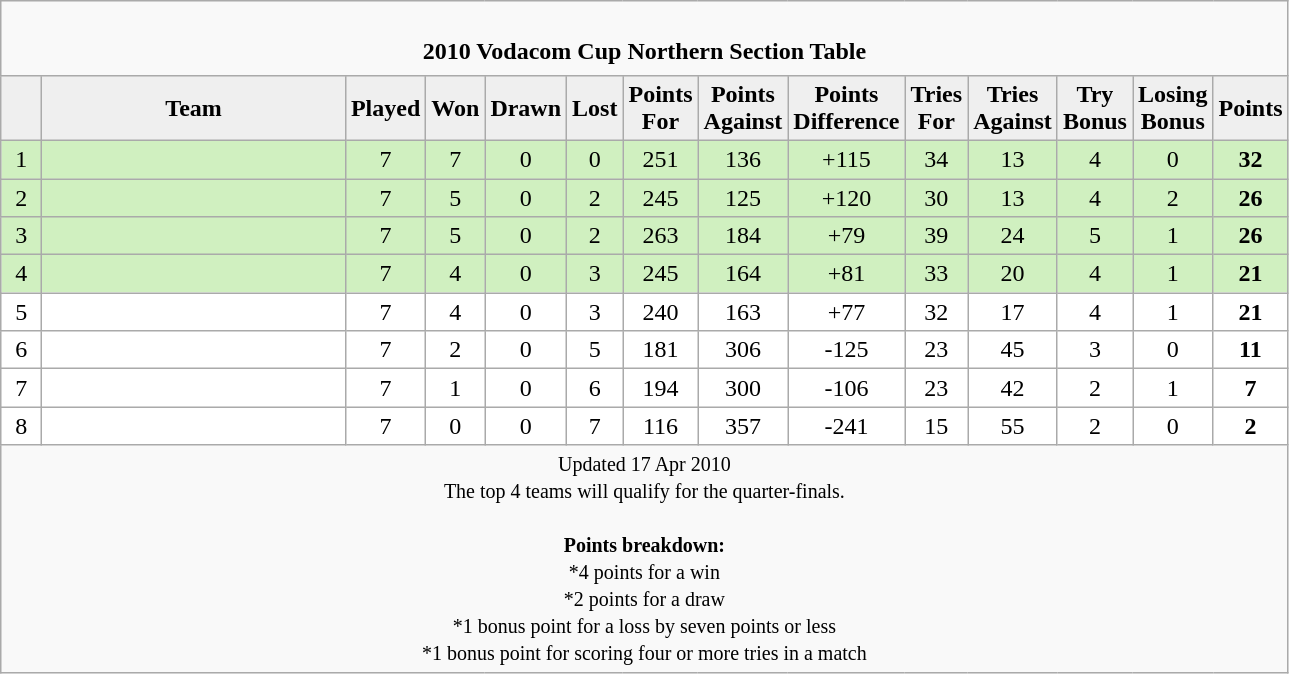<table class="wikitable" style="text-align: center;">
<tr>
<td colspan="14" cellpadding="0" cellspacing="0"><br><table border="0" style="width:100%;" cellpadding="0" cellspacing="0">
<tr>
<td style="border:0;"><strong>2010 Vodacom Cup Northern Section Table</strong></td>
</tr>
</table>
</td>
</tr>
<tr>
<th style="background:#efefef; width:20px;"></th>
<th style="background:#efefef; width:195px;">Team</th>
<th style="background:#efefef; width:20px;">Played</th>
<th style="background:#efefef; width:20px;">Won</th>
<th style="background:#efefef; width:20px;">Drawn</th>
<th style="background:#efefef; width:20px;">Lost</th>
<th style="background:#efefef; width:20px;">Points For</th>
<th style="background:#efefef; width:20px;">Points Against</th>
<th style="background:#efefef; width:20px;">Points Difference</th>
<th style="background:#efefef; width:20px;">Tries For</th>
<th style="background:#efefef; width:20px;">Tries Against</th>
<th style="background:#efefef; width:20px;">Try Bonus</th>
<th style="background:#efefef; width:20px;">Losing Bonus</th>
<th style="background:#efefef; width:20px;">Points<br></th>
</tr>
<tr style="background:#d0f0c0; text-align:center;">
<td>1</td>
<td align=left></td>
<td>7</td>
<td>7</td>
<td>0</td>
<td>0</td>
<td>251</td>
<td>136</td>
<td>+115</td>
<td>34</td>
<td>13</td>
<td>4</td>
<td>0</td>
<td><strong>32</strong></td>
</tr>
<tr style="background:#d0f0c0; text-align:center;">
<td>2</td>
<td align=left></td>
<td>7</td>
<td>5</td>
<td>0</td>
<td>2</td>
<td>245</td>
<td>125</td>
<td>+120</td>
<td>30</td>
<td>13</td>
<td>4</td>
<td>2</td>
<td><strong>26</strong></td>
</tr>
<tr style="background:#d0f0c0; text-align:center;">
<td>3</td>
<td align=left></td>
<td>7</td>
<td>5</td>
<td>0</td>
<td>2</td>
<td>263</td>
<td>184</td>
<td>+79</td>
<td>39</td>
<td>24</td>
<td>5</td>
<td>1</td>
<td><strong>26</strong></td>
</tr>
<tr style="background:#d0f0c0; text-align:center;">
<td>4</td>
<td align=left></td>
<td>7</td>
<td>4</td>
<td>0</td>
<td>3</td>
<td>245</td>
<td>164</td>
<td>+81</td>
<td>33</td>
<td>20</td>
<td>4</td>
<td>1</td>
<td><strong>21</strong></td>
</tr>
<tr style="background:#fff; text-align:center;">
<td>5</td>
<td align=left></td>
<td>7</td>
<td>4</td>
<td>0</td>
<td>3</td>
<td>240</td>
<td>163</td>
<td>+77</td>
<td>32</td>
<td>17</td>
<td>4</td>
<td>1</td>
<td><strong>21</strong></td>
</tr>
<tr style="background:#fff; text-align:center;">
<td>6</td>
<td align=left></td>
<td>7</td>
<td>2</td>
<td>0</td>
<td>5</td>
<td>181</td>
<td>306</td>
<td>-125</td>
<td>23</td>
<td>45</td>
<td>3</td>
<td>0</td>
<td><strong>11</strong></td>
</tr>
<tr style="background:#fff; text-align:center;">
<td>7</td>
<td align=left></td>
<td>7</td>
<td>1</td>
<td>0</td>
<td>6</td>
<td>194</td>
<td>300</td>
<td>-106</td>
<td>23</td>
<td>42</td>
<td>2</td>
<td>1</td>
<td><strong>7</strong></td>
</tr>
<tr style="background:#fff; text-align:center;">
<td>8</td>
<td align=left></td>
<td>7</td>
<td>0</td>
<td>0</td>
<td>7</td>
<td>116</td>
<td>357</td>
<td>-241</td>
<td>15</td>
<td>55</td>
<td>2</td>
<td>0</td>
<td><strong>2</strong></td>
</tr>
<tr |align=left|>
<td colspan="14" style="border:0;"><small>Updated 17 Apr 2010<br>The top 4 teams will qualify for the quarter-finals.<br><br><strong>Points breakdown:</strong><br>*4 points for a win<br>*2 points for a draw<br>*1 bonus point for a loss by seven points or less<br>*1 bonus point for scoring four or more tries in a match</small></td>
</tr>
</table>
